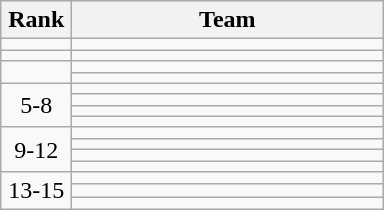<table class="wikitable" style="text-align: center;">
<tr>
<th width=40>Rank</th>
<th width=200>Team</th>
</tr>
<tr>
<td></td>
<td align=left></td>
</tr>
<tr>
<td></td>
<td align=left></td>
</tr>
<tr>
<td rowspan=2></td>
<td align=left></td>
</tr>
<tr>
<td align=left></td>
</tr>
<tr>
<td rowspan=4>5-8</td>
<td align=left></td>
</tr>
<tr>
<td align=left></td>
</tr>
<tr>
<td align=left></td>
</tr>
<tr>
<td align=left></td>
</tr>
<tr>
<td rowspan=4>9-12</td>
<td align=left></td>
</tr>
<tr>
<td align=left></td>
</tr>
<tr>
<td align=left></td>
</tr>
<tr>
<td align=left></td>
</tr>
<tr>
<td rowspan=3>13-15</td>
<td align=left></td>
</tr>
<tr>
<td align=left></td>
</tr>
<tr>
<td align=left></td>
</tr>
</table>
